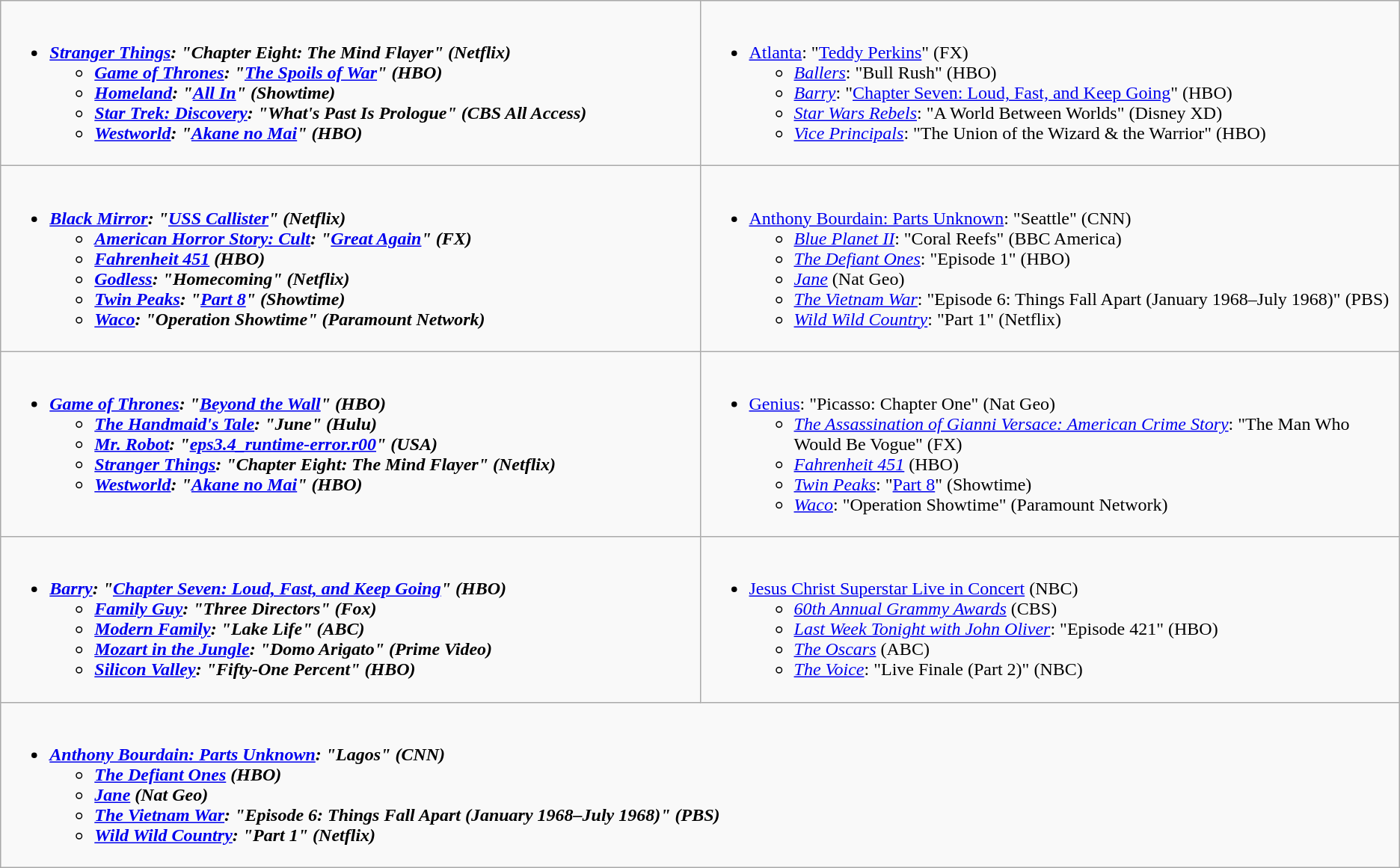<table class="wikitable">
<tr>
<td style="vertical-align:top;" width="50%"><br><ul><li><strong><em><a href='#'>Stranger Things</a><em>: "Chapter Eight: The Mind Flayer" (Netflix)<strong><ul><li></em><a href='#'>Game of Thrones</a><em>: "<a href='#'>The Spoils of War</a>" (HBO)</li><li></em><a href='#'>Homeland</a><em>: "<a href='#'>All In</a>" (Showtime)</li><li></em><a href='#'>Star Trek: Discovery</a><em>: "What's Past Is Prologue" (CBS All Access)</li><li></em><a href='#'>Westworld</a><em>: "<a href='#'>Akane no Mai</a>" (HBO)</li></ul></li></ul></td>
<td style="vertical-align:top;" width="50%"><br><ul><li></em></strong><a href='#'>Atlanta</a></em>: "<a href='#'>Teddy Perkins</a>" (FX)</strong><ul><li><em><a href='#'>Ballers</a></em>: "Bull Rush" (HBO)</li><li><em><a href='#'>Barry</a></em>: "<a href='#'>Chapter Seven: Loud, Fast, and Keep Going</a>" (HBO)</li><li><em><a href='#'>Star Wars Rebels</a></em>: "A World Between Worlds" (Disney XD)</li><li><em><a href='#'>Vice Principals</a></em>: "The Union of the Wizard & the Warrior" (HBO)</li></ul></li></ul></td>
</tr>
<tr>
<td style="vertical-align:top;" width="50%"><br><ul><li><strong><em><a href='#'>Black Mirror</a><em>: "<a href='#'>USS Callister</a>" (Netflix)<strong><ul><li></em><a href='#'>American Horror Story: Cult</a><em>: "<a href='#'>Great Again</a>" (FX)</li><li></em><a href='#'>Fahrenheit 451</a><em> (HBO)</li><li></em><a href='#'>Godless</a><em>: "Homecoming" (Netflix)</li><li></em><a href='#'>Twin Peaks</a><em>: "<a href='#'>Part 8</a>" (Showtime)</li><li></em><a href='#'>Waco</a><em>: "Operation Showtime" (Paramount Network)</li></ul></li></ul></td>
<td style="vertical-align:top;" width="50%"><br><ul><li></em></strong><a href='#'>Anthony Bourdain: Parts Unknown</a></em>: "Seattle" (CNN)</strong><ul><li><em><a href='#'>Blue Planet II</a></em>: "Coral Reefs" (BBC America)</li><li><em><a href='#'>The Defiant Ones</a></em>: "Episode 1" (HBO)</li><li><em><a href='#'>Jane</a></em> (Nat Geo)</li><li><em><a href='#'>The Vietnam War</a></em>: "Episode 6: Things Fall Apart (January 1968–July 1968)" (PBS)</li><li><em><a href='#'>Wild Wild Country</a></em>: "Part 1" (Netflix)</li></ul></li></ul></td>
</tr>
<tr>
<td style="vertical-align:top;" width="50%"><br><ul><li><strong><em><a href='#'>Game of Thrones</a><em>: "<a href='#'>Beyond the Wall</a>" (HBO)<strong><ul><li></em><a href='#'>The Handmaid's Tale</a><em>: "June" (Hulu)</li><li></em><a href='#'>Mr. Robot</a><em>: "<a href='#'>eps3.4_runtime-error.r00</a>" (USA)</li><li></em><a href='#'>Stranger Things</a><em>: "Chapter Eight: The Mind Flayer" (Netflix)</li><li></em><a href='#'>Westworld</a><em>: "<a href='#'>Akane no Mai</a>" (HBO)</li></ul></li></ul></td>
<td style="vertical-align:top;" width="50%"><br><ul><li></em></strong><a href='#'>Genius</a></em>: "Picasso: Chapter One" (Nat Geo)</strong><ul><li><em><a href='#'>The Assassination of Gianni Versace: American Crime Story</a></em>: "The Man Who Would Be Vogue" (FX)</li><li><em><a href='#'>Fahrenheit 451</a></em> (HBO)</li><li><em><a href='#'>Twin Peaks</a></em>: "<a href='#'>Part 8</a>" (Showtime)</li><li><em><a href='#'>Waco</a></em>: "Operation Showtime" (Paramount Network)</li></ul></li></ul></td>
</tr>
<tr>
<td style="vertical-align:top;" width="50%"><br><ul><li><strong><em><a href='#'>Barry</a><em>: "<a href='#'>Chapter Seven: Loud, Fast, and Keep Going</a>" (HBO)<strong><ul><li></em><a href='#'>Family Guy</a><em>: "Three Directors" (Fox)</li><li></em><a href='#'>Modern Family</a><em>: "Lake Life" (ABC)</li><li></em><a href='#'>Mozart in the Jungle</a><em>: "Domo Arigato" (Prime Video)</li><li></em><a href='#'>Silicon Valley</a><em>: "Fifty-One Percent" (HBO)</li></ul></li></ul></td>
<td style="vertical-align:top;" width="50%"><br><ul><li></em></strong><a href='#'>Jesus Christ Superstar Live in Concert</a></em> (NBC)</strong><ul><li><em><a href='#'>60th Annual Grammy Awards</a></em> (CBS)</li><li><em><a href='#'>Last Week Tonight with John Oliver</a></em>: "Episode 421" (HBO)</li><li><em><a href='#'>The Oscars</a></em> (ABC)</li><li><em><a href='#'>The Voice</a></em>: "Live Finale (Part 2)" (NBC)</li></ul></li></ul></td>
</tr>
<tr>
<td style="vertical-align:top;" width="50%" colspan="2"><br><ul><li><strong><em><a href='#'>Anthony Bourdain: Parts Unknown</a><em>: "Lagos" (CNN)<strong><ul><li></em><a href='#'>The Defiant Ones</a><em> (HBO)</li><li></em><a href='#'>Jane</a><em> (Nat Geo)</li><li></em><a href='#'>The Vietnam War</a><em>: "Episode 6: Things Fall Apart (January 1968–July 1968)" (PBS)</li><li></em><a href='#'>Wild Wild Country</a><em>: "Part 1" (Netflix)</li></ul></li></ul></td>
</tr>
</table>
